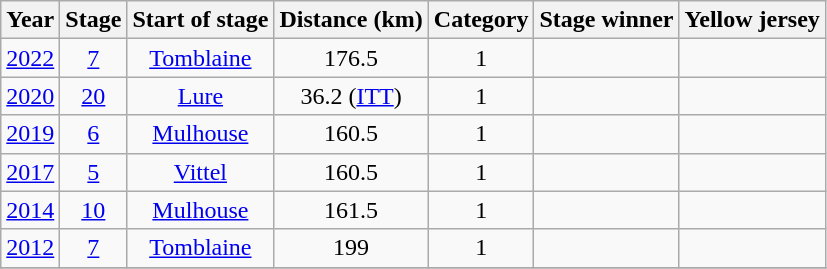<table class="wikitable" style="text-align: center;">
<tr>
<th>Year</th>
<th>Stage</th>
<th>Start of stage</th>
<th>Distance (km)</th>
<th>Category</th>
<th>Stage winner</th>
<th>Yellow jersey</th>
</tr>
<tr>
<td><a href='#'>2022</a></td>
<td><a href='#'>7</a></td>
<td><a href='#'>Tomblaine</a></td>
<td>176.5</td>
<td>1</td>
<td align=left></td>
<td align=left></td>
</tr>
<tr>
<td><a href='#'>2020</a></td>
<td><a href='#'>20</a></td>
<td><a href='#'>Lure</a></td>
<td>36.2 (<a href='#'>ITT</a>)</td>
<td>1</td>
<td align=left></td>
<td align=left></td>
</tr>
<tr>
<td><a href='#'>2019</a></td>
<td><a href='#'>6</a></td>
<td><a href='#'>Mulhouse</a></td>
<td>160.5</td>
<td>1</td>
<td align=left></td>
<td align=left></td>
</tr>
<tr>
<td><a href='#'>2017</a></td>
<td><a href='#'>5</a></td>
<td><a href='#'>Vittel</a></td>
<td>160.5</td>
<td>1</td>
<td align=left></td>
<td align=left></td>
</tr>
<tr>
<td><a href='#'>2014</a></td>
<td><a href='#'>10</a></td>
<td><a href='#'>Mulhouse</a></td>
<td>161.5</td>
<td>1</td>
<td align=left></td>
<td align=left></td>
</tr>
<tr>
<td><a href='#'>2012</a></td>
<td><a href='#'>7</a></td>
<td><a href='#'>Tomblaine</a></td>
<td>199</td>
<td>1</td>
<td align=left></td>
<td align=left></td>
</tr>
<tr>
</tr>
</table>
